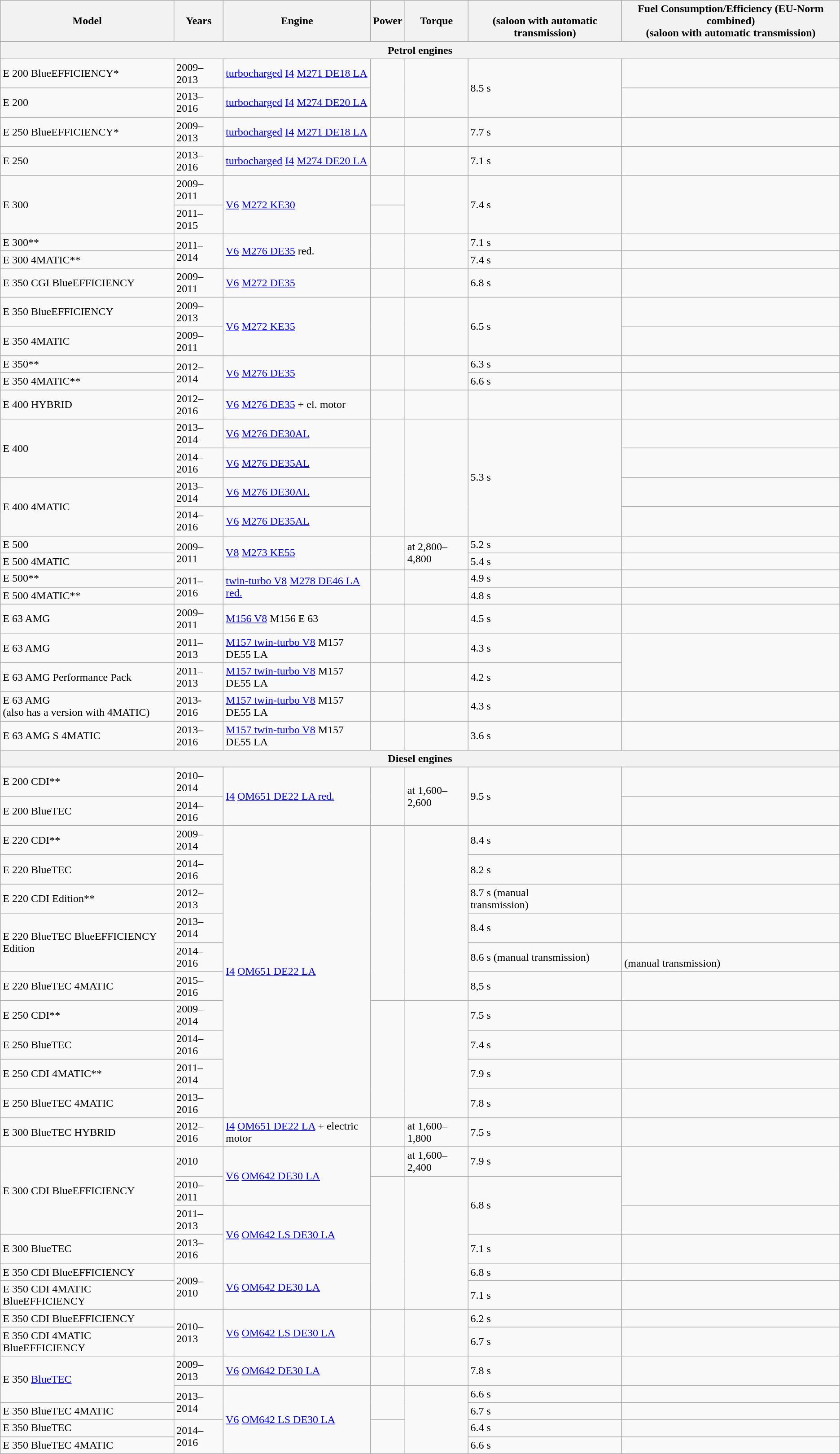<table class=wikitable>
<tr>
<th>Model</th>
<th>Years</th>
<th>Engine</th>
<th>Power</th>
<th>Torque</th>
<th><br>(saloon with automatic transmission)</th>
<th>Fuel Consumption/Efficiency (EU-Norm combined)<br>(saloon with automatic transmission)</th>
</tr>
<tr>
<th colspan=7>Petrol engines</th>
</tr>
<tr>
<td>E 200 BlueEFFICIENCY*</td>
<td>2009–2013</td>
<td> <a href='#'>turbocharged</a> <a href='#'>I4</a> <a href='#'>M271 DE18 LA</a></td>
<td rowspan="2"></td>
<td rowspan="2"></td>
<td rowspan="2">8.5 s</td>
<td></td>
</tr>
<tr>
<td>E 200</td>
<td>2013–2016</td>
<td> <a href='#'>turbocharged</a> <a href='#'>I4</a> <a href='#'>M274 DE20 LA</a></td>
<td></td>
</tr>
<tr>
<td>E 250 BlueEFFICIENCY*</td>
<td>2009–2013</td>
<td> <a href='#'>turbocharged</a> <a href='#'>I4</a> <a href='#'>M271 DE18 LA</a></td>
<td></td>
<td></td>
<td>7.7 s</td>
<td></td>
</tr>
<tr>
<td>E 250</td>
<td>2013–2016</td>
<td> <a href='#'>turbocharged</a> <a href='#'>I4</a> <a href='#'>M274 DE20 LA</a></td>
<td></td>
<td></td>
<td>7.1 s</td>
<td></td>
</tr>
<tr>
<td rowspan="2">E 300</td>
<td>2009–2011</td>
<td rowspan="2"> <a href='#'>V6</a> <a href='#'>M272 KE30</a></td>
<td></td>
<td rowspan="2"></td>
<td rowspan="2">7.4 s</td>
<td rowspan="2"></td>
</tr>
<tr>
<td>2011–2015</td>
<td></td>
</tr>
<tr>
<td>E 300**</td>
<td rowspan="2">2011–2014</td>
<td rowspan="2"> <a href='#'>V6</a> <a href='#'>M276 DE35</a> red.</td>
<td rowspan="2"></td>
<td rowspan="2"></td>
<td>7.1 s</td>
<td></td>
</tr>
<tr>
<td>E 300 4MATIC**</td>
<td>7.4 s</td>
<td></td>
</tr>
<tr>
<td>E 350 CGI BlueEFFICIENCY</td>
<td>2009–2011</td>
<td> <a href='#'>V6</a> <a href='#'>M272 DE35</a></td>
<td></td>
<td></td>
<td>6.8 s</td>
<td></td>
</tr>
<tr>
<td>E 350 BlueEFFICIENCY</td>
<td>2009–2013</td>
<td rowspan="2"> <a href='#'>V6</a> <a href='#'>M272 KE35</a></td>
<td rowspan="2"></td>
<td rowspan="2"></td>
<td rowspan="2">6.5 s</td>
<td></td>
</tr>
<tr>
<td>E 350 4MATIC</td>
<td>2009–2011</td>
<td></td>
</tr>
<tr>
<td>E 350**</td>
<td rowspan="2">2012–2014</td>
<td rowspan="2"> <a href='#'>V6</a> <a href='#'>M276 DE35</a></td>
<td rowspan="2"></td>
<td rowspan="2"></td>
<td>6.3 s</td>
<td></td>
</tr>
<tr>
<td>E 350 4MATIC**</td>
<td>6.6 s</td>
<td></td>
</tr>
<tr>
<td>E 400 HYBRID</td>
<td>2012–2016</td>
<td> <a href='#'>V6</a> <a href='#'>M276 DE35</a> + el. motor</td>
<td></td>
<td></td>
<td></td>
<td></td>
</tr>
<tr>
<td rowspan="2">E 400</td>
<td>2013–2014</td>
<td> <a href='#'>V6</a> <a href='#'>M276 DE30AL</a></td>
<td rowspan="4"></td>
<td rowspan="4"></td>
<td rowspan="4">5.3 s</td>
<td></td>
</tr>
<tr>
<td>2014–2016</td>
<td> <a href='#'>V6</a> <a href='#'>M276 DE35AL</a></td>
<td></td>
</tr>
<tr>
<td rowspan="2">E 400 4MATIC</td>
<td>2013–2014</td>
<td> <a href='#'>V6</a> <a href='#'>M276 DE30AL</a></td>
<td></td>
</tr>
<tr>
<td>2014–2016</td>
<td> <a href='#'>V6</a> <a href='#'>M276 DE35AL</a></td>
<td></td>
</tr>
<tr>
<td>E 500</td>
<td rowspan="2">2009–2011</td>
<td rowspan="2"> <a href='#'>V8</a> <a href='#'>M273 KE55</a></td>
<td rowspan="2"></td>
<td rowspan="2"> at 2,800–4,800</td>
<td>5.2 s</td>
<td></td>
</tr>
<tr>
<td>E 500 4MATIC</td>
<td>5.4 s</td>
<td></td>
</tr>
<tr>
<td>E 500**</td>
<td rowspan="2">2011–2016</td>
<td rowspan="2"> <a href='#'>twin-turbo V8</a> <a href='#'>M278 DE46 LA red.</a></td>
<td rowspan="2"></td>
<td rowspan="2"></td>
<td>4.9 s</td>
<td></td>
</tr>
<tr>
<td>E 500 4MATIC**</td>
<td>4.8 s</td>
<td></td>
</tr>
<tr>
<td>E 63 AMG</td>
<td>2009–2011</td>
<td> <a href='#'>M156 V8</a> M156 E 63</td>
<td></td>
<td></td>
<td>4.5 s</td>
<td></td>
</tr>
<tr>
<td>E 63 AMG</td>
<td>2011–2013</td>
<td> <a href='#'>M157 twin-turbo V8</a> M157 DE55 LA</td>
<td></td>
<td></td>
<td>4.3 s</td>
<td rowspan="2"></td>
</tr>
<tr>
<td>E 63 AMG Performance Pack</td>
<td>2011–2013</td>
<td> <a href='#'>M157 twin-turbo V8</a> M157 DE55 LA</td>
<td></td>
<td></td>
<td>4.2 s</td>
</tr>
<tr>
<td>E 63 AMG<br>(also has a version with 4MATIC)</td>
<td>2013-2016</td>
<td> <a href='#'>M157 twin-turbo V8</a> M157 DE55 LA</td>
<td></td>
<td></td>
<td>4.3 s</td>
<td></td>
</tr>
<tr>
<td>E 63 AMG S 4MATIC</td>
<td>2013–2016</td>
<td> <a href='#'>M157 twin-turbo V8</a> M157 DE55 LA</td>
<td></td>
<td></td>
<td>3.6 s</td>
<td></td>
</tr>
<tr>
<th colspan=7>Diesel engines</th>
</tr>
<tr>
<td>E 200 CDI**</td>
<td>2010–2014</td>
<td rowspan="2"> <a href='#'>I4</a> <a href='#'>OM651 DE22 LA red.</a></td>
<td rowspan="2"></td>
<td rowspan="2"> at 1,600–2,600</td>
<td rowspan="2">9.5 s</td>
<td></td>
</tr>
<tr>
<td>E 200 BlueTEC</td>
<td>2014–2016</td>
<td></td>
</tr>
<tr>
<td>E 220 CDI**</td>
<td>2009–2014</td>
<td rowspan="10"> <a href='#'>I4</a> <a href='#'>OM651 DE22 LA</a></td>
<td rowspan="6"></td>
<td rowspan="6"></td>
<td>8.4 s</td>
<td></td>
</tr>
<tr>
<td>E 220 BlueTEC</td>
<td>2014–2016</td>
<td>8.2 s</td>
<td></td>
</tr>
<tr>
<td>E 220 CDI Edition**</td>
<td>2012–2013</td>
<td>8.7 s (manual<br>transmission)</td>
<td></td>
</tr>
<tr>
<td rowspan="2">E 220 BlueTEC BlueEFFICIENCY Edition</td>
<td>2013–2014</td>
<td>8.4 s</td>
<td></td>
</tr>
<tr>
<td>2014–2016</td>
<td>8.6 s (manual transmission)</td>
<td><br>(manual transmission)</td>
</tr>
<tr>
<td>E 220 BlueTEC 4MATIC</td>
<td>2015–2016</td>
<td>8,5 s</td>
<td></td>
</tr>
<tr>
<td>E 250 CDI**</td>
<td>2009–2014</td>
<td rowspan="4"></td>
<td rowspan="4"></td>
<td>7.5 s</td>
<td></td>
</tr>
<tr>
<td>E 250 BlueTEC</td>
<td>2014–2016</td>
<td>7.4 s</td>
<td></td>
</tr>
<tr>
<td>E 250 CDI 4MATIC**</td>
<td>2011–2014</td>
<td>7.9 s</td>
<td></td>
</tr>
<tr>
<td>E 250 BlueTEC 4MATIC</td>
<td>2013–2016</td>
<td>7.8 s</td>
<td></td>
</tr>
<tr>
<td>E 300 BlueTEC HYBRID</td>
<td>2012–2016</td>
<td> <a href='#'>I4</a> <a href='#'>OM651 DE22 LA</a> + electric motor</td>
<td></td>
<td> at 1,600–1,800</td>
<td>7.5 s</td>
<td></td>
</tr>
<tr>
<td rowspan="3">E 300 CDI BlueEFFICIENCY</td>
<td>2010</td>
<td rowspan="2"> <a href='#'>V6</a> <a href='#'>OM642 DE30 LA</a></td>
<td></td>
<td> at 1,600–2,400</td>
<td>7.9 s</td>
<td rowspan="2"></td>
</tr>
<tr>
<td>2010–2011</td>
<td rowspan="5"></td>
<td rowspan="5"></td>
<td rowspan="2">6.8 s</td>
</tr>
<tr>
<td>2011–2013</td>
<td rowspan="2"> <a href='#'>V6</a> <a href='#'>OM642 LS DE30 LA</a></td>
<td></td>
</tr>
<tr>
<td>E 300 BlueTEC</td>
<td>2013–2016</td>
<td>7.1 s</td>
<td></td>
</tr>
<tr>
<td>E 350 CDI BlueEFFICIENCY</td>
<td rowspan="2">2009–2010</td>
<td rowspan="2"> <a href='#'>V6</a> <a href='#'>OM642 DE30 LA</a></td>
<td>6.8 s</td>
<td></td>
</tr>
<tr>
<td>E 350 CDI 4MATIC BlueEFFICIENCY</td>
<td>7.1 s</td>
<td></td>
</tr>
<tr>
<td>E 350 CDI BlueEFFICIENCY</td>
<td rowspan="2">2010–2013</td>
<td rowspan="2"> <a href='#'>V6</a> <a href='#'>OM642 LS DE30 LA</a></td>
<td rowspan="2"></td>
<td rowspan="2"></td>
<td>6.2 s</td>
<td></td>
</tr>
<tr>
<td>E 350 CDI 4MATIC BlueEFFICIENCY</td>
<td>6.7 s</td>
<td></td>
</tr>
<tr>
<td rowspan="2">E 350 <a href='#'>BlueTEC</a></td>
<td>2009–2013</td>
<td> <a href='#'>V6</a> <a href='#'>OM642 DE30 LA</a></td>
<td></td>
<td></td>
<td>7.8 s</td>
<td></td>
</tr>
<tr>
<td rowspan="2">2013–2014</td>
<td rowspan="4"> <a href='#'>V6</a> <a href='#'>OM642 LS DE30 LA</a></td>
<td rowspan="2"></td>
<td rowspan="4"></td>
<td>6.6 s</td>
<td></td>
</tr>
<tr>
<td>E 350 BlueTEC 4MATIC</td>
<td>6.7 s</td>
<td></td>
</tr>
<tr>
<td>E 350 BlueTEC</td>
<td rowspan="2">2014–2016</td>
<td rowspan="2"></td>
<td>6.4 s</td>
<td></td>
</tr>
<tr>
<td>E 350 BlueTEC 4MATIC</td>
<td>6.6 s</td>
<td></td>
</tr>
</table>
